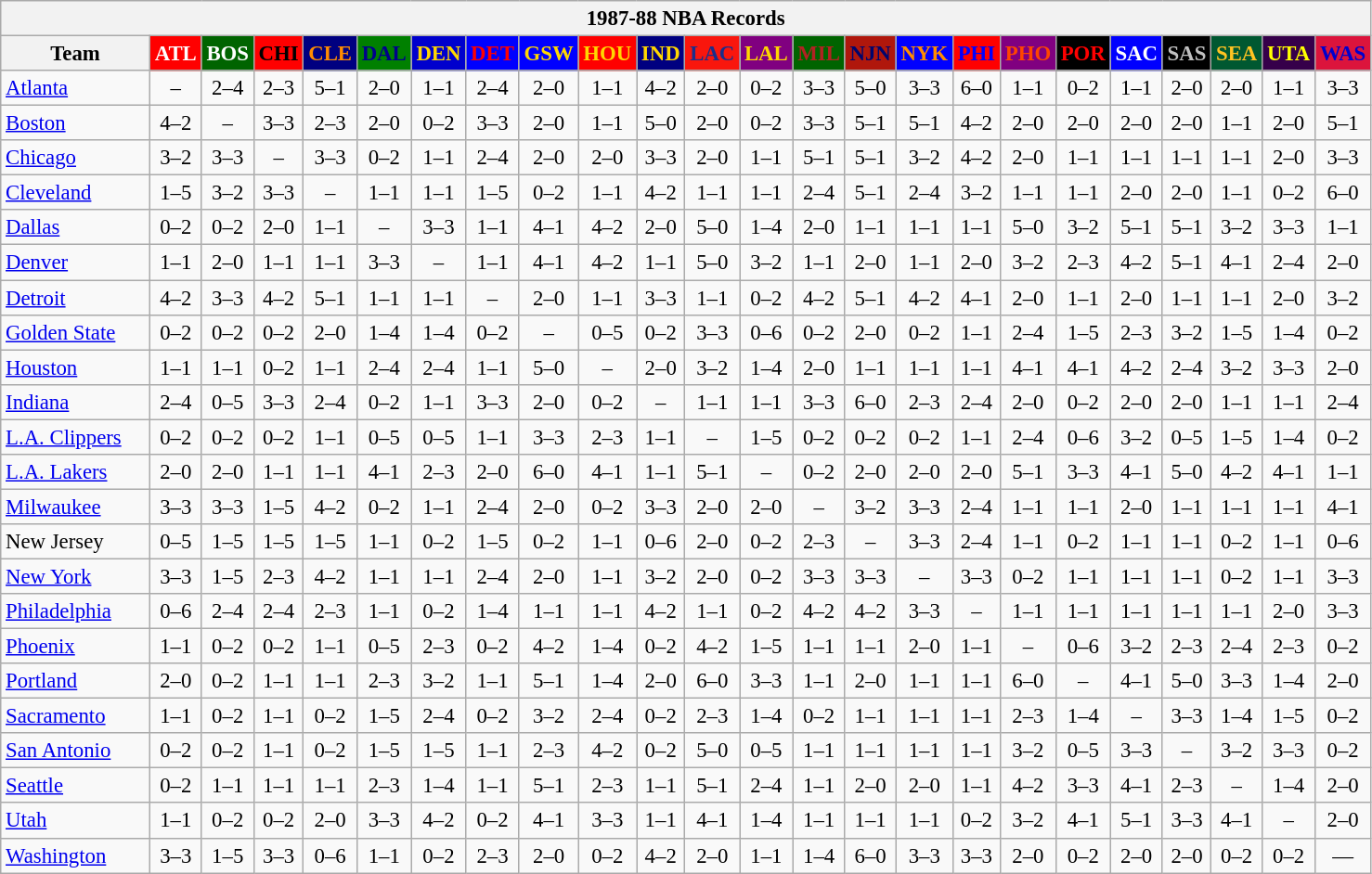<table class="wikitable" style="font-size:95%; text-align:center;">
<tr>
<th colspan=24>1987-88 NBA Records</th>
</tr>
<tr>
<th width=100>Team</th>
<th style="background:#FF0000;color:#FFFFFF;width=35">ATL</th>
<th style="background:#006400;color:#FFFFFF;width=35">BOS</th>
<th style="background:#FF0000;color:#000000;width=35">CHI</th>
<th style="background:#000080;color:#FF8C00;width=35">CLE</th>
<th style="background:#008000;color:#00008B;width=35">DAL</th>
<th style="background:#0000CD;color:#FFD700;width=35">DEN</th>
<th style="background:#0000FF;color:#FF0000;width=35">DET</th>
<th style="background:#0000FF;color:#FFD700;width=35">GSW</th>
<th style="background:#FF0000;color:#FFD700;width=35">HOU</th>
<th style="background:#000080;color:#FFD700;width=35">IND</th>
<th style="background:#F9160D;color:#1A2E8B;width=35">LAC</th>
<th style="background:#800080;color:#FFD700;width=35">LAL</th>
<th style="background:#006400;color:#B22222;width=35">MIL</th>
<th style="background:#B0170C;color:#00056D;width=35">NJN</th>
<th style="background:#0000FF;color:#FF8C00;width=35">NYK</th>
<th style="background:#FF0000;color:#0000FF;width=35">PHI</th>
<th style="background:#800080;color:#FF4500;width=35">PHO</th>
<th style="background:#000000;color:#FF0000;width=35">POR</th>
<th style="background:#0000FF;color:#FFFFFF;width=35">SAC</th>
<th style="background:#000000;color:#C0C0C0;width=35">SAS</th>
<th style="background:#005831;color:#FFC322;width=35">SEA</th>
<th style="background:#36004A;color:#FFFF00;width=35">UTA</th>
<th style="background:#DC143C;color:#0000CD;width=35">WAS</th>
</tr>
<tr>
<td style="text-align:left;"><a href='#'>Atlanta</a></td>
<td>–</td>
<td>2–4</td>
<td>2–3</td>
<td>5–1</td>
<td>2–0</td>
<td>1–1</td>
<td>2–4</td>
<td>2–0</td>
<td>1–1</td>
<td>4–2</td>
<td>2–0</td>
<td>0–2</td>
<td>3–3</td>
<td>5–0</td>
<td>3–3</td>
<td>6–0</td>
<td>1–1</td>
<td>0–2</td>
<td>1–1</td>
<td>2–0</td>
<td>2–0</td>
<td>1–1</td>
<td>3–3</td>
</tr>
<tr>
<td style="text-align:left;"><a href='#'>Boston</a></td>
<td>4–2</td>
<td>–</td>
<td>3–3</td>
<td>2–3</td>
<td>2–0</td>
<td>0–2</td>
<td>3–3</td>
<td>2–0</td>
<td>1–1</td>
<td>5–0</td>
<td>2–0</td>
<td>0–2</td>
<td>3–3</td>
<td>5–1</td>
<td>5–1</td>
<td>4–2</td>
<td>2–0</td>
<td>2–0</td>
<td>2–0</td>
<td>2–0</td>
<td>1–1</td>
<td>2–0</td>
<td>5–1</td>
</tr>
<tr>
<td style="text-align:left;"><a href='#'>Chicago</a></td>
<td>3–2</td>
<td>3–3</td>
<td>–</td>
<td>3–3</td>
<td>0–2</td>
<td>1–1</td>
<td>2–4</td>
<td>2–0</td>
<td>2–0</td>
<td>3–3</td>
<td>2–0</td>
<td>1–1</td>
<td>5–1</td>
<td>5–1</td>
<td>3–2</td>
<td>4–2</td>
<td>2–0</td>
<td>1–1</td>
<td>1–1</td>
<td>1–1</td>
<td>1–1</td>
<td>2–0</td>
<td>3–3</td>
</tr>
<tr>
<td style="text-align:left;"><a href='#'>Cleveland</a></td>
<td>1–5</td>
<td>3–2</td>
<td>3–3</td>
<td>–</td>
<td>1–1</td>
<td>1–1</td>
<td>1–5</td>
<td>0–2</td>
<td>1–1</td>
<td>4–2</td>
<td>1–1</td>
<td>1–1</td>
<td>2–4</td>
<td>5–1</td>
<td>2–4</td>
<td>3–2</td>
<td>1–1</td>
<td>1–1</td>
<td>2–0</td>
<td>2–0</td>
<td>1–1</td>
<td>0–2</td>
<td>6–0</td>
</tr>
<tr>
<td style="text-align:left;"><a href='#'>Dallas</a></td>
<td>0–2</td>
<td>0–2</td>
<td>2–0</td>
<td>1–1</td>
<td>–</td>
<td>3–3</td>
<td>1–1</td>
<td>4–1</td>
<td>4–2</td>
<td>2–0</td>
<td>5–0</td>
<td>1–4</td>
<td>2–0</td>
<td>1–1</td>
<td>1–1</td>
<td>1–1</td>
<td>5–0</td>
<td>3–2</td>
<td>5–1</td>
<td>5–1</td>
<td>3–2</td>
<td>3–3</td>
<td>1–1</td>
</tr>
<tr>
<td style="text-align:left;"><a href='#'>Denver</a></td>
<td>1–1</td>
<td>2–0</td>
<td>1–1</td>
<td>1–1</td>
<td>3–3</td>
<td>–</td>
<td>1–1</td>
<td>4–1</td>
<td>4–2</td>
<td>1–1</td>
<td>5–0</td>
<td>3–2</td>
<td>1–1</td>
<td>2–0</td>
<td>1–1</td>
<td>2–0</td>
<td>3–2</td>
<td>2–3</td>
<td>4–2</td>
<td>5–1</td>
<td>4–1</td>
<td>2–4</td>
<td>2–0</td>
</tr>
<tr>
<td style="text-align:left;"><a href='#'>Detroit</a></td>
<td>4–2</td>
<td>3–3</td>
<td>4–2</td>
<td>5–1</td>
<td>1–1</td>
<td>1–1</td>
<td>–</td>
<td>2–0</td>
<td>1–1</td>
<td>3–3</td>
<td>1–1</td>
<td>0–2</td>
<td>4–2</td>
<td>5–1</td>
<td>4–2</td>
<td>4–1</td>
<td>2–0</td>
<td>1–1</td>
<td>2–0</td>
<td>1–1</td>
<td>1–1</td>
<td>2–0</td>
<td>3–2</td>
</tr>
<tr>
<td style="text-align:left;"><a href='#'>Golden State</a></td>
<td>0–2</td>
<td>0–2</td>
<td>0–2</td>
<td>2–0</td>
<td>1–4</td>
<td>1–4</td>
<td>0–2</td>
<td>–</td>
<td>0–5</td>
<td>0–2</td>
<td>3–3</td>
<td>0–6</td>
<td>0–2</td>
<td>2–0</td>
<td>0–2</td>
<td>1–1</td>
<td>2–4</td>
<td>1–5</td>
<td>2–3</td>
<td>3–2</td>
<td>1–5</td>
<td>1–4</td>
<td>0–2</td>
</tr>
<tr>
<td style="text-align:left;"><a href='#'>Houston</a></td>
<td>1–1</td>
<td>1–1</td>
<td>0–2</td>
<td>1–1</td>
<td>2–4</td>
<td>2–4</td>
<td>1–1</td>
<td>5–0</td>
<td>–</td>
<td>2–0</td>
<td>3–2</td>
<td>1–4</td>
<td>2–0</td>
<td>1–1</td>
<td>1–1</td>
<td>1–1</td>
<td>4–1</td>
<td>4–1</td>
<td>4–2</td>
<td>2–4</td>
<td>3–2</td>
<td>3–3</td>
<td>2–0</td>
</tr>
<tr>
<td style="text-align:left;"><a href='#'>Indiana</a></td>
<td>2–4</td>
<td>0–5</td>
<td>3–3</td>
<td>2–4</td>
<td>0–2</td>
<td>1–1</td>
<td>3–3</td>
<td>2–0</td>
<td>0–2</td>
<td>–</td>
<td>1–1</td>
<td>1–1</td>
<td>3–3</td>
<td>6–0</td>
<td>2–3</td>
<td>2–4</td>
<td>2–0</td>
<td>0–2</td>
<td>2–0</td>
<td>2–0</td>
<td>1–1</td>
<td>1–1</td>
<td>2–4</td>
</tr>
<tr>
<td style="text-align:left;"><a href='#'>L.A. Clippers</a></td>
<td>0–2</td>
<td>0–2</td>
<td>0–2</td>
<td>1–1</td>
<td>0–5</td>
<td>0–5</td>
<td>1–1</td>
<td>3–3</td>
<td>2–3</td>
<td>1–1</td>
<td>–</td>
<td>1–5</td>
<td>0–2</td>
<td>0–2</td>
<td>0–2</td>
<td>1–1</td>
<td>2–4</td>
<td>0–6</td>
<td>3–2</td>
<td>0–5</td>
<td>1–5</td>
<td>1–4</td>
<td>0–2</td>
</tr>
<tr>
<td style="text-align:left;"><a href='#'>L.A. Lakers</a></td>
<td>2–0</td>
<td>2–0</td>
<td>1–1</td>
<td>1–1</td>
<td>4–1</td>
<td>2–3</td>
<td>2–0</td>
<td>6–0</td>
<td>4–1</td>
<td>1–1</td>
<td>5–1</td>
<td>–</td>
<td>0–2</td>
<td>2–0</td>
<td>2–0</td>
<td>2–0</td>
<td>5–1</td>
<td>3–3</td>
<td>4–1</td>
<td>5–0</td>
<td>4–2</td>
<td>4–1</td>
<td>1–1</td>
</tr>
<tr>
<td style="text-align:left;"><a href='#'>Milwaukee</a></td>
<td>3–3</td>
<td>3–3</td>
<td>1–5</td>
<td>4–2</td>
<td>0–2</td>
<td>1–1</td>
<td>2–4</td>
<td>2–0</td>
<td>0–2</td>
<td>3–3</td>
<td>2–0</td>
<td>2–0</td>
<td>–</td>
<td>3–2</td>
<td>3–3</td>
<td>2–4</td>
<td>1–1</td>
<td>1–1</td>
<td>2–0</td>
<td>1–1</td>
<td>1–1</td>
<td>1–1</td>
<td>4–1</td>
</tr>
<tr>
<td style="text-align:left;">New Jersey</td>
<td>0–5</td>
<td>1–5</td>
<td>1–5</td>
<td>1–5</td>
<td>1–1</td>
<td>0–2</td>
<td>1–5</td>
<td>0–2</td>
<td>1–1</td>
<td>0–6</td>
<td>2–0</td>
<td>0–2</td>
<td>2–3</td>
<td>–</td>
<td>3–3</td>
<td>2–4</td>
<td>1–1</td>
<td>0–2</td>
<td>1–1</td>
<td>1–1</td>
<td>0–2</td>
<td>1–1</td>
<td>0–6</td>
</tr>
<tr>
<td style="text-align:left;"><a href='#'>New York</a></td>
<td>3–3</td>
<td>1–5</td>
<td>2–3</td>
<td>4–2</td>
<td>1–1</td>
<td>1–1</td>
<td>2–4</td>
<td>2–0</td>
<td>1–1</td>
<td>3–2</td>
<td>2–0</td>
<td>0–2</td>
<td>3–3</td>
<td>3–3</td>
<td>–</td>
<td>3–3</td>
<td>0–2</td>
<td>1–1</td>
<td>1–1</td>
<td>1–1</td>
<td>0–2</td>
<td>1–1</td>
<td>3–3</td>
</tr>
<tr>
<td style="text-align:left;"><a href='#'>Philadelphia</a></td>
<td>0–6</td>
<td>2–4</td>
<td>2–4</td>
<td>2–3</td>
<td>1–1</td>
<td>0–2</td>
<td>1–4</td>
<td>1–1</td>
<td>1–1</td>
<td>4–2</td>
<td>1–1</td>
<td>0–2</td>
<td>4–2</td>
<td>4–2</td>
<td>3–3</td>
<td>–</td>
<td>1–1</td>
<td>1–1</td>
<td>1–1</td>
<td>1–1</td>
<td>1–1</td>
<td>2–0</td>
<td>3–3</td>
</tr>
<tr>
<td style="text-align:left;"><a href='#'>Phoenix</a></td>
<td>1–1</td>
<td>0–2</td>
<td>0–2</td>
<td>1–1</td>
<td>0–5</td>
<td>2–3</td>
<td>0–2</td>
<td>4–2</td>
<td>1–4</td>
<td>0–2</td>
<td>4–2</td>
<td>1–5</td>
<td>1–1</td>
<td>1–1</td>
<td>2–0</td>
<td>1–1</td>
<td>–</td>
<td>0–6</td>
<td>3–2</td>
<td>2–3</td>
<td>2–4</td>
<td>2–3</td>
<td>0–2</td>
</tr>
<tr>
<td style="text-align:left;"><a href='#'>Portland</a></td>
<td>2–0</td>
<td>0–2</td>
<td>1–1</td>
<td>1–1</td>
<td>2–3</td>
<td>3–2</td>
<td>1–1</td>
<td>5–1</td>
<td>1–4</td>
<td>2–0</td>
<td>6–0</td>
<td>3–3</td>
<td>1–1</td>
<td>2–0</td>
<td>1–1</td>
<td>1–1</td>
<td>6–0</td>
<td>–</td>
<td>4–1</td>
<td>5–0</td>
<td>3–3</td>
<td>1–4</td>
<td>2–0</td>
</tr>
<tr>
<td style="text-align:left;"><a href='#'>Sacramento</a></td>
<td>1–1</td>
<td>0–2</td>
<td>1–1</td>
<td>0–2</td>
<td>1–5</td>
<td>2–4</td>
<td>0–2</td>
<td>3–2</td>
<td>2–4</td>
<td>0–2</td>
<td>2–3</td>
<td>1–4</td>
<td>0–2</td>
<td>1–1</td>
<td>1–1</td>
<td>1–1</td>
<td>2–3</td>
<td>1–4</td>
<td>–</td>
<td>3–3</td>
<td>1–4</td>
<td>1–5</td>
<td>0–2</td>
</tr>
<tr>
<td style="text-align:left;"><a href='#'>San Antonio</a></td>
<td>0–2</td>
<td>0–2</td>
<td>1–1</td>
<td>0–2</td>
<td>1–5</td>
<td>1–5</td>
<td>1–1</td>
<td>2–3</td>
<td>4–2</td>
<td>0–2</td>
<td>5–0</td>
<td>0–5</td>
<td>1–1</td>
<td>1–1</td>
<td>1–1</td>
<td>1–1</td>
<td>3–2</td>
<td>0–5</td>
<td>3–3</td>
<td>–</td>
<td>3–2</td>
<td>3–3</td>
<td>0–2</td>
</tr>
<tr>
<td style="text-align:left;"><a href='#'>Seattle</a></td>
<td>0–2</td>
<td>1–1</td>
<td>1–1</td>
<td>1–1</td>
<td>2–3</td>
<td>1–4</td>
<td>1–1</td>
<td>5–1</td>
<td>2–3</td>
<td>1–1</td>
<td>5–1</td>
<td>2–4</td>
<td>1–1</td>
<td>2–0</td>
<td>2–0</td>
<td>1–1</td>
<td>4–2</td>
<td>3–3</td>
<td>4–1</td>
<td>2–3</td>
<td>–</td>
<td>1–4</td>
<td>2–0</td>
</tr>
<tr>
<td style="text-align:left;"><a href='#'>Utah</a></td>
<td>1–1</td>
<td>0–2</td>
<td>0–2</td>
<td>2–0</td>
<td>3–3</td>
<td>4–2</td>
<td>0–2</td>
<td>4–1</td>
<td>3–3</td>
<td>1–1</td>
<td>4–1</td>
<td>1–4</td>
<td>1–1</td>
<td>1–1</td>
<td>1–1</td>
<td>0–2</td>
<td>3–2</td>
<td>4–1</td>
<td>5–1</td>
<td>3–3</td>
<td>4–1</td>
<td>–</td>
<td>2–0</td>
</tr>
<tr>
<td style="text-align:left;"><a href='#'>Washington</a></td>
<td>3–3</td>
<td>1–5</td>
<td>3–3</td>
<td>0–6</td>
<td>1–1</td>
<td>0–2</td>
<td>2–3</td>
<td>2–0</td>
<td>0–2</td>
<td>4–2</td>
<td>2–0</td>
<td>1–1</td>
<td>1–4</td>
<td>6–0</td>
<td>3–3</td>
<td>3–3</td>
<td>2–0</td>
<td>0–2</td>
<td>2–0</td>
<td>2–0</td>
<td>0–2</td>
<td>0–2</td>
<td>—</td>
</tr>
</table>
